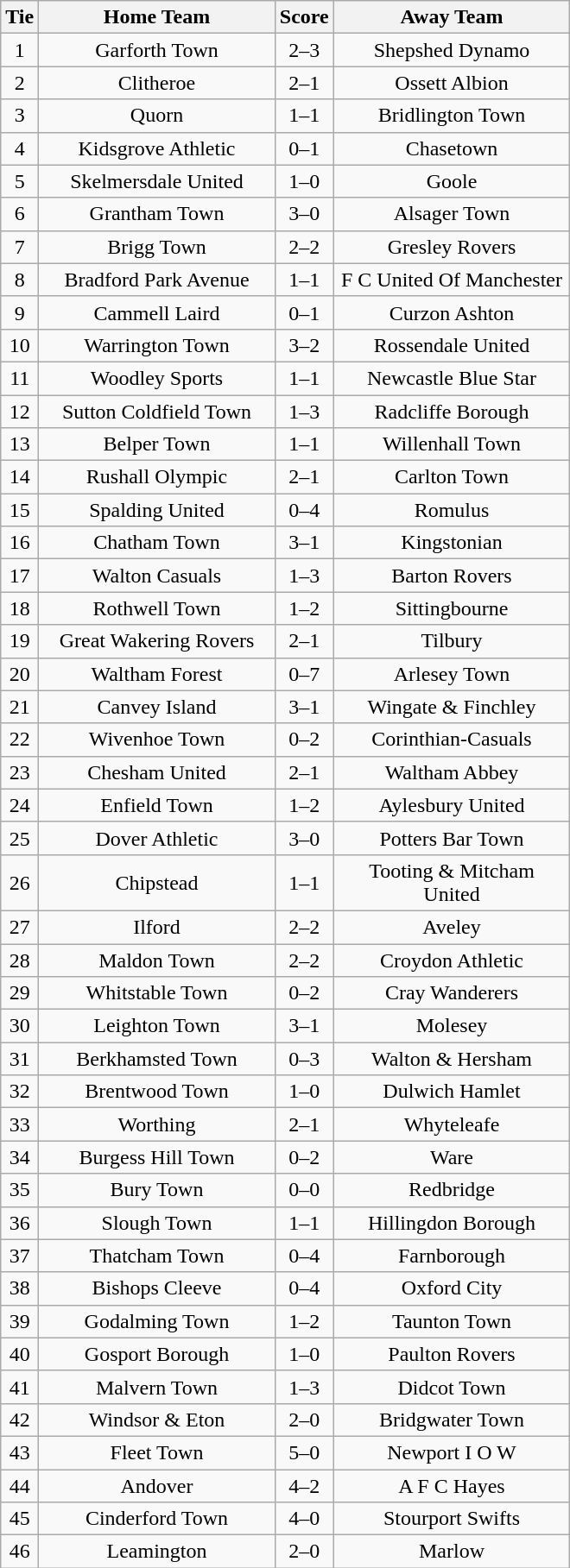<table class="wikitable" style="text-align:center;">
<tr>
<th width=20>Tie</th>
<th width=175>Home Team</th>
<th width=20>Score</th>
<th width=175>Away Team</th>
</tr>
<tr>
<td>1</td>
<td>Garforth Town</td>
<td>2–3</td>
<td>Shepshed Dynamo</td>
</tr>
<tr>
<td>2</td>
<td>Clitheroe</td>
<td>2–1</td>
<td>Ossett Albion</td>
</tr>
<tr>
<td>3</td>
<td>Quorn</td>
<td>1–1</td>
<td>Bridlington Town</td>
</tr>
<tr>
<td>4</td>
<td>Kidsgrove Athletic</td>
<td>0–1</td>
<td>Chasetown</td>
</tr>
<tr>
<td>5</td>
<td>Skelmersdale United</td>
<td>1–0</td>
<td>Goole</td>
</tr>
<tr>
<td>6</td>
<td>Grantham Town</td>
<td>3–0</td>
<td>Alsager Town</td>
</tr>
<tr>
<td>7</td>
<td>Brigg Town</td>
<td>2–2</td>
<td>Gresley Rovers</td>
</tr>
<tr>
<td>8</td>
<td>Bradford Park Avenue</td>
<td>1–1</td>
<td>F C United Of Manchester</td>
</tr>
<tr>
<td>9</td>
<td>Cammell Laird</td>
<td>0–1</td>
<td>Curzon Ashton</td>
</tr>
<tr>
<td>10</td>
<td>Warrington Town</td>
<td>3–2</td>
<td>Rossendale United</td>
</tr>
<tr>
<td>11</td>
<td>Woodley Sports</td>
<td>1–1</td>
<td>Newcastle Blue Star</td>
</tr>
<tr>
<td>12</td>
<td>Sutton Coldfield Town</td>
<td>1–3</td>
<td>Radcliffe Borough</td>
</tr>
<tr>
<td>13</td>
<td>Belper Town</td>
<td>1–1</td>
<td>Willenhall Town</td>
</tr>
<tr>
<td>14</td>
<td>Rushall Olympic</td>
<td>2–1</td>
<td>Carlton Town</td>
</tr>
<tr>
<td>15</td>
<td>Spalding United</td>
<td>0–4</td>
<td>Romulus</td>
</tr>
<tr>
<td>16</td>
<td>Chatham Town</td>
<td>3–1</td>
<td>Kingstonian</td>
</tr>
<tr>
<td>17</td>
<td>Walton Casuals</td>
<td>1–3</td>
<td>Barton Rovers</td>
</tr>
<tr>
<td>18</td>
<td>Rothwell Town</td>
<td>1–2</td>
<td>Sittingbourne</td>
</tr>
<tr>
<td>19</td>
<td>Great Wakering Rovers</td>
<td>2–1</td>
<td>Tilbury</td>
</tr>
<tr>
<td>20</td>
<td>Waltham Forest</td>
<td>0–7</td>
<td>Arlesey Town</td>
</tr>
<tr>
<td>21</td>
<td>Canvey Island</td>
<td>3–1</td>
<td>Wingate & Finchley</td>
</tr>
<tr>
<td>22</td>
<td>Wivenhoe Town</td>
<td>0–2</td>
<td>Corinthian-Casuals</td>
</tr>
<tr>
<td>23</td>
<td>Chesham United</td>
<td>2–1</td>
<td>Waltham Abbey</td>
</tr>
<tr>
<td>24</td>
<td>Enfield Town</td>
<td>1–2</td>
<td>Aylesbury United</td>
</tr>
<tr>
<td>25</td>
<td>Dover Athletic</td>
<td>3–0</td>
<td>Potters Bar Town</td>
</tr>
<tr>
<td>26</td>
<td>Chipstead</td>
<td>1–1</td>
<td>Tooting & Mitcham United</td>
</tr>
<tr>
<td>27</td>
<td>Ilford</td>
<td>2–2</td>
<td>Aveley</td>
</tr>
<tr>
<td>28</td>
<td>Maldon Town</td>
<td>2–2</td>
<td>Croydon Athletic</td>
</tr>
<tr>
<td>29</td>
<td>Whitstable Town</td>
<td>0–2</td>
<td>Cray Wanderers</td>
</tr>
<tr>
<td>30</td>
<td>Leighton Town</td>
<td>3–1</td>
<td>Molesey</td>
</tr>
<tr>
<td>31</td>
<td>Berkhamsted Town</td>
<td>0–3</td>
<td>Walton & Hersham</td>
</tr>
<tr>
<td>32</td>
<td>Brentwood Town</td>
<td>1–0</td>
<td>Dulwich Hamlet</td>
</tr>
<tr>
<td>33</td>
<td>Worthing</td>
<td>2–1</td>
<td>Whyteleafe</td>
</tr>
<tr>
<td>34</td>
<td>Burgess Hill Town</td>
<td>0–2</td>
<td>Ware</td>
</tr>
<tr>
<td>35</td>
<td>Bury Town</td>
<td>0–0</td>
<td>Redbridge</td>
</tr>
<tr>
<td>36</td>
<td>Slough Town</td>
<td>1–1</td>
<td>Hillingdon Borough</td>
</tr>
<tr>
<td>37</td>
<td>Thatcham Town</td>
<td>0–4</td>
<td>Farnborough</td>
</tr>
<tr>
<td>38</td>
<td>Bishops Cleeve</td>
<td>0–4</td>
<td>Oxford City</td>
</tr>
<tr>
<td>39</td>
<td>Godalming Town</td>
<td>1–2</td>
<td>Taunton Town</td>
</tr>
<tr>
<td>40</td>
<td>Gosport Borough</td>
<td>1–0</td>
<td>Paulton Rovers</td>
</tr>
<tr>
<td>41</td>
<td>Malvern Town</td>
<td>1–3</td>
<td>Didcot Town</td>
</tr>
<tr>
<td>42</td>
<td>Windsor & Eton</td>
<td>2–0</td>
<td>Bridgwater Town</td>
</tr>
<tr>
<td>43</td>
<td>Fleet Town</td>
<td>5–0</td>
<td>Newport I O W</td>
</tr>
<tr>
<td>44</td>
<td>Andover</td>
<td>4–2</td>
<td>A F C Hayes</td>
</tr>
<tr>
<td>45</td>
<td>Cinderford Town</td>
<td>4–0</td>
<td>Stourport Swifts</td>
</tr>
<tr>
<td>46</td>
<td>Leamington</td>
<td>2–0</td>
<td>Marlow</td>
</tr>
</table>
